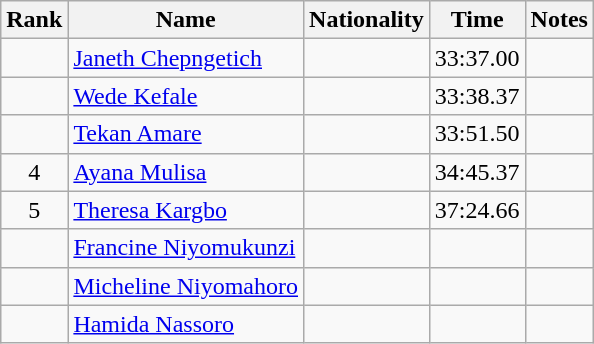<table class="wikitable sortable" style="text-align:center">
<tr>
<th>Rank</th>
<th>Name</th>
<th>Nationality</th>
<th>Time</th>
<th>Notes</th>
</tr>
<tr>
<td></td>
<td align=left><a href='#'>Janeth Chepngetich</a></td>
<td align=left></td>
<td>33:37.00</td>
<td></td>
</tr>
<tr>
<td></td>
<td align=left><a href='#'>Wede Kefale</a></td>
<td align=left></td>
<td>33:38.37</td>
<td></td>
</tr>
<tr>
<td></td>
<td align=left><a href='#'>Tekan Amare</a></td>
<td align=left></td>
<td>33:51.50</td>
<td></td>
</tr>
<tr>
<td>4</td>
<td align=left><a href='#'>Ayana Mulisa</a></td>
<td align=left></td>
<td>34:45.37</td>
<td></td>
</tr>
<tr>
<td>5</td>
<td align=left><a href='#'>Theresa Kargbo</a></td>
<td align=left></td>
<td>37:24.66</td>
<td></td>
</tr>
<tr>
<td></td>
<td align=left><a href='#'>Francine Niyomukunzi</a></td>
<td align=left></td>
<td></td>
<td></td>
</tr>
<tr>
<td></td>
<td align=left><a href='#'>Micheline Niyomahoro</a></td>
<td align=left></td>
<td></td>
<td></td>
</tr>
<tr>
<td></td>
<td align=left><a href='#'>Hamida Nassoro</a></td>
<td align=left></td>
<td></td>
<td></td>
</tr>
</table>
